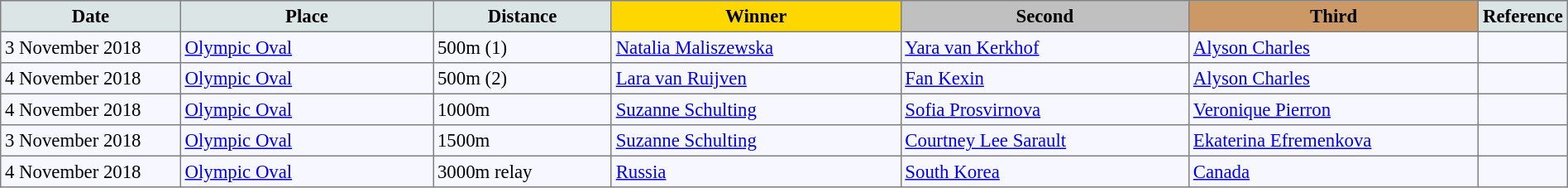<table bgcolor="#f7f8ff" cellpadding="3" cellspacing="0" border="1" style="font-size: 95%; border: gray solid 1px; border-collapse: collapse;">
<tr bgcolor="#cccccc" (1>
<td width="150" align="center" bgcolor="#dce5e5"><strong>Date</strong></td>
<td width="220" align="center" bgcolor="#dce5e5"><strong>Place</strong></td>
<td width="150" align="center" bgcolor="#dce5e5"><strong>Distance</strong></td>
<td align="center" bgcolor="gold" width="250"><strong>Winner</strong></td>
<td align="center" bgcolor="silver" width="250"><strong>Second</strong></td>
<td width="250" align="center" bgcolor="#cc9966"><strong>Third</strong></td>
<td width="30" align="center" bgcolor="#dce5e5"><strong>Reference</strong></td>
</tr>
<tr align="left">
<td>3 November 2018</td>
<td><a href='#'>Olympic Oval</a></td>
<td>500m (1)</td>
<td> <a href='#'>Natalia Maliszewska</a></td>
<td> <a href='#'>Yara van Kerkhof</a></td>
<td> <a href='#'>Alyson Charles</a></td>
<td></td>
</tr>
<tr align="left">
<td>4 November 2018</td>
<td><a href='#'>Olympic Oval</a></td>
<td>500m (2)</td>
<td> <a href='#'>Lara van Ruijven</a></td>
<td> <a href='#'>Fan Kexin</a></td>
<td> <a href='#'>Alyson Charles</a></td>
<td></td>
</tr>
<tr align="left">
<td>4 November 2018</td>
<td><a href='#'>Olympic Oval</a></td>
<td>1000m</td>
<td> <a href='#'>Suzanne Schulting</a></td>
<td> <a href='#'>Sofia Prosvirnova</a></td>
<td> <a href='#'>Veronique Pierron</a></td>
<td></td>
</tr>
<tr align="left">
<td>3 November 2018</td>
<td><a href='#'>Olympic Oval</a></td>
<td>1500m</td>
<td> <a href='#'>Suzanne Schulting</a></td>
<td> <a href='#'>Courtney Lee Sarault</a></td>
<td> <a href='#'>Ekaterina Efremenkova</a></td>
<td></td>
</tr>
<tr align="left">
<td>4 November 2018</td>
<td><a href='#'>Olympic Oval</a></td>
<td>3000m relay</td>
<td> <a href='#'>Russia</a></td>
<td> <a href='#'>South Korea</a></td>
<td> <a href='#'>Canada</a></td>
<td></td>
</tr>
</table>
